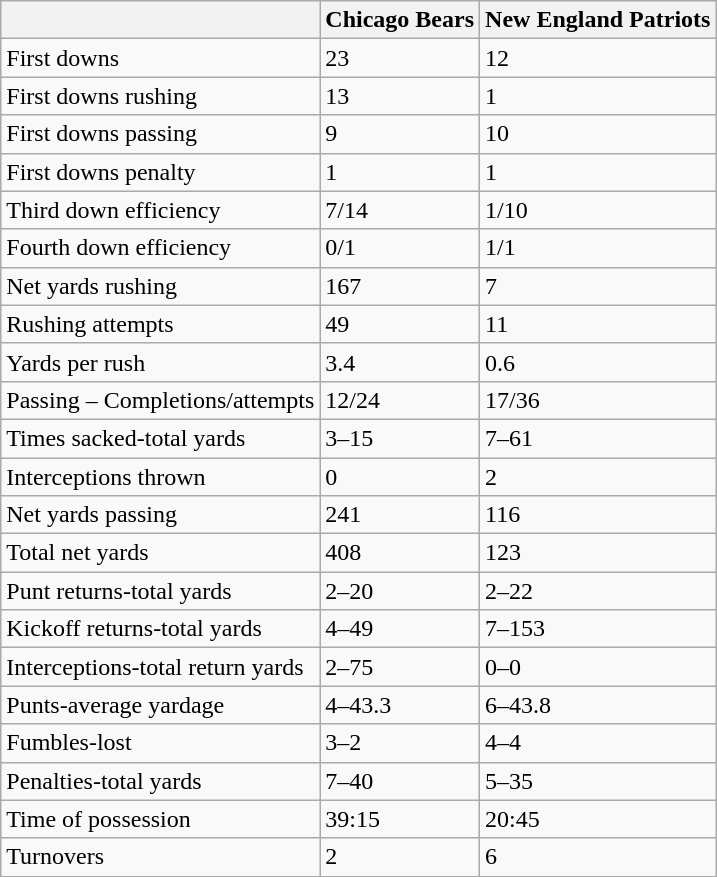<table class="wikitable">
<tr>
<th></th>
<th><strong>Chicago Bears</strong></th>
<th><strong>New England Patriots</strong></th>
</tr>
<tr>
<td>First downs</td>
<td>23</td>
<td>12</td>
</tr>
<tr>
<td>First downs rushing</td>
<td>13</td>
<td>1</td>
</tr>
<tr>
<td>First downs passing</td>
<td>9</td>
<td>10</td>
</tr>
<tr>
<td>First downs penalty</td>
<td>1</td>
<td>1</td>
</tr>
<tr>
<td>Third down efficiency</td>
<td>7/14</td>
<td>1/10</td>
</tr>
<tr>
<td>Fourth down efficiency</td>
<td>0/1</td>
<td>1/1</td>
</tr>
<tr>
<td>Net yards rushing</td>
<td>167</td>
<td>7</td>
</tr>
<tr>
<td>Rushing attempts</td>
<td>49</td>
<td>11</td>
</tr>
<tr>
<td>Yards per rush</td>
<td>3.4</td>
<td>0.6</td>
</tr>
<tr>
<td>Passing – Completions/attempts</td>
<td>12/24</td>
<td>17/36</td>
</tr>
<tr>
<td>Times sacked-total yards</td>
<td>3–15</td>
<td>7–61</td>
</tr>
<tr>
<td>Interceptions thrown</td>
<td>0</td>
<td>2</td>
</tr>
<tr>
<td>Net yards passing</td>
<td>241</td>
<td>116</td>
</tr>
<tr>
<td>Total net yards</td>
<td>408</td>
<td>123</td>
</tr>
<tr>
<td>Punt returns-total yards</td>
<td>2–20</td>
<td>2–22</td>
</tr>
<tr>
<td>Kickoff returns-total yards</td>
<td>4–49</td>
<td>7–153</td>
</tr>
<tr>
<td>Interceptions-total return yards</td>
<td>2–75</td>
<td>0–0</td>
</tr>
<tr>
<td>Punts-average yardage</td>
<td>4–43.3</td>
<td>6–43.8</td>
</tr>
<tr>
<td>Fumbles-lost</td>
<td>3–2</td>
<td>4–4</td>
</tr>
<tr>
<td>Penalties-total yards</td>
<td>7–40</td>
<td>5–35</td>
</tr>
<tr>
<td>Time of possession</td>
<td>39:15</td>
<td>20:45</td>
</tr>
<tr>
<td>Turnovers</td>
<td>2</td>
<td>6</td>
</tr>
<tr>
</tr>
</table>
